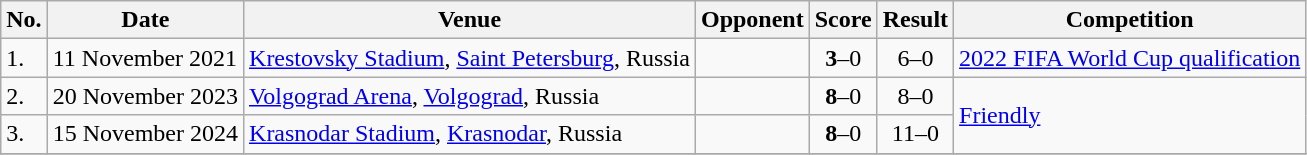<table class="wikitable">
<tr>
<th>No.</th>
<th>Date</th>
<th>Venue</th>
<th>Opponent</th>
<th>Score</th>
<th>Result</th>
<th>Competition</th>
</tr>
<tr>
<td>1.</td>
<td>11 November 2021</td>
<td><a href='#'>Krestovsky Stadium</a>, <a href='#'>Saint Petersburg</a>, Russia</td>
<td></td>
<td align=center><strong>3</strong>–0</td>
<td align=center>6–0</td>
<td><a href='#'>2022 FIFA World Cup qualification</a></td>
</tr>
<tr>
<td>2.</td>
<td>20 November 2023</td>
<td><a href='#'>Volgograd Arena</a>, <a href='#'>Volgograd</a>, Russia</td>
<td></td>
<td align=center><strong>8</strong>–0</td>
<td align=center>8–0</td>
<td rowspan=2><a href='#'>Friendly</a></td>
</tr>
<tr>
<td>3.</td>
<td>15 November 2024</td>
<td><a href='#'>Krasnodar Stadium</a>, <a href='#'>Krasnodar</a>, Russia</td>
<td></td>
<td align=center><strong>8</strong>–0</td>
<td align=center>11–0</td>
</tr>
<tr>
</tr>
</table>
